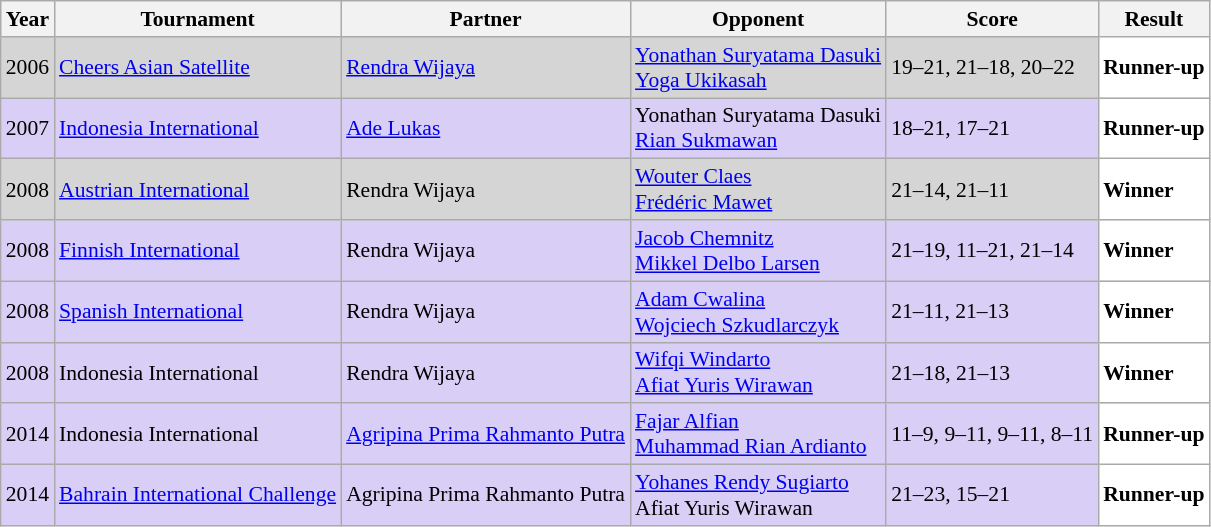<table class="sortable wikitable" style="font-size: 90%">
<tr>
<th>Year</th>
<th>Tournament</th>
<th>Partner</th>
<th>Opponent</th>
<th>Score</th>
<th>Result</th>
</tr>
<tr style="background:#D5D5D5">
<td align="center">2006</td>
<td align="left"><a href='#'>Cheers Asian Satellite</a></td>
<td align="left"> <a href='#'>Rendra Wijaya</a></td>
<td align="left"> <a href='#'>Yonathan Suryatama Dasuki</a> <br>  <a href='#'>Yoga Ukikasah</a></td>
<td align="left">19–21, 21–18, 20–22</td>
<td style="text-align:left; background:white"> <strong>Runner-up</strong></td>
</tr>
<tr style="background:#D8CEF6">
<td align="center">2007</td>
<td align="left"><a href='#'>Indonesia International</a></td>
<td align="left"> <a href='#'>Ade Lukas</a></td>
<td align="left"> Yonathan Suryatama Dasuki <br>  <a href='#'>Rian Sukmawan</a></td>
<td align="left">18–21, 17–21</td>
<td style="text-align:left; background:white"> <strong>Runner-up</strong></td>
</tr>
<tr style="background:#D5D5D5">
<td align="center">2008</td>
<td align="left"><a href='#'>Austrian International</a></td>
<td align="left"> Rendra Wijaya</td>
<td align="left"> <a href='#'>Wouter Claes</a> <br>  <a href='#'>Frédéric Mawet</a></td>
<td align="left">21–14, 21–11</td>
<td style="text-align:left; background:white"> <strong>Winner</strong></td>
</tr>
<tr style="background:#D8CEF6">
<td align="center">2008</td>
<td align="left"><a href='#'>Finnish International</a></td>
<td align="left"> Rendra Wijaya</td>
<td align="left"> <a href='#'>Jacob Chemnitz</a> <br>  <a href='#'>Mikkel Delbo Larsen</a></td>
<td align="left">21–19, 11–21, 21–14</td>
<td style="text-align:left; background:white"> <strong>Winner</strong></td>
</tr>
<tr style="background:#D8CEF6">
<td align="center">2008</td>
<td align="left"><a href='#'>Spanish International</a></td>
<td align="left"> Rendra Wijaya</td>
<td align="left"> <a href='#'>Adam Cwalina</a> <br>  <a href='#'>Wojciech Szkudlarczyk</a></td>
<td align="left">21–11, 21–13</td>
<td style="text-align:left; background:white"> <strong>Winner</strong></td>
</tr>
<tr style="background:#D8CEF6">
<td align="center">2008</td>
<td align="left">Indonesia International</td>
<td align="left"> Rendra Wijaya</td>
<td align="left"> <a href='#'>Wifqi Windarto</a> <br>  <a href='#'>Afiat Yuris Wirawan</a></td>
<td align="left">21–18, 21–13</td>
<td style="text-align:left; background:white"> <strong>Winner</strong></td>
</tr>
<tr style="background:#D8CEF6">
<td align="center">2014</td>
<td align="left">Indonesia International</td>
<td align="left"> <a href='#'>Agripina Prima Rahmanto Putra</a></td>
<td align="left"> <a href='#'>Fajar Alfian</a> <br>  <a href='#'>Muhammad Rian Ardianto</a></td>
<td align="left">11–9, 9–11, 9–11, 8–11</td>
<td style="text-align:left; background:white"> <strong>Runner-up</strong></td>
</tr>
<tr style="background:#D8CEF6">
<td align="center">2014</td>
<td align="left"><a href='#'>Bahrain International Challenge</a></td>
<td align="left"> Agripina Prima Rahmanto Putra</td>
<td align="left"> <a href='#'>Yohanes Rendy Sugiarto</a> <br>  Afiat Yuris Wirawan</td>
<td align="left">21–23, 15–21</td>
<td style="text-align:left; background:white"> <strong>Runner-up</strong></td>
</tr>
</table>
